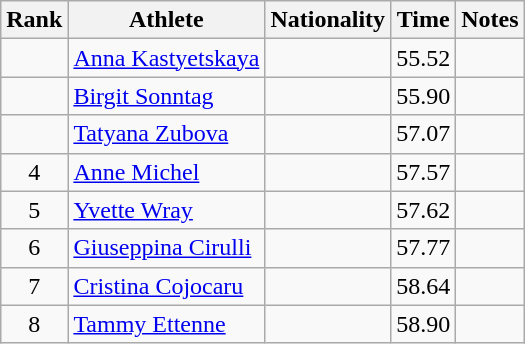<table class="wikitable sortable" style="text-align:center">
<tr>
<th>Rank</th>
<th>Athlete</th>
<th>Nationality</th>
<th>Time</th>
<th>Notes</th>
</tr>
<tr>
<td></td>
<td align=left><a href='#'>Anna Kastyetskaya</a></td>
<td align=left></td>
<td>55.52</td>
<td></td>
</tr>
<tr>
<td></td>
<td align=left><a href='#'>Birgit Sonntag</a></td>
<td align=left></td>
<td>55.90</td>
<td></td>
</tr>
<tr>
<td></td>
<td align=left><a href='#'>Tatyana Zubova</a></td>
<td align=left></td>
<td>57.07</td>
<td></td>
</tr>
<tr>
<td>4</td>
<td align=left><a href='#'>Anne Michel</a></td>
<td align=left></td>
<td>57.57</td>
<td></td>
</tr>
<tr>
<td>5</td>
<td align=left><a href='#'>Yvette Wray</a></td>
<td align=left></td>
<td>57.62</td>
<td></td>
</tr>
<tr>
<td>6</td>
<td align=left><a href='#'>Giuseppina Cirulli</a></td>
<td align=left></td>
<td>57.77</td>
<td></td>
</tr>
<tr>
<td>7</td>
<td align=left><a href='#'>Cristina Cojocaru</a></td>
<td align=left></td>
<td>58.64</td>
<td></td>
</tr>
<tr>
<td>8</td>
<td align=left><a href='#'>Tammy Ettenne</a></td>
<td align=left></td>
<td>58.90</td>
<td></td>
</tr>
</table>
